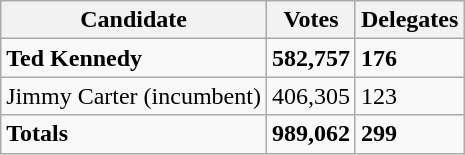<table class="wikitable">
<tr>
<th>Candidate</th>
<th>Votes</th>
<th>Delegates</th>
</tr>
<tr>
<td><strong>Ted Kennedy</strong></td>
<td><strong>582,757</strong></td>
<td><strong>176</strong></td>
</tr>
<tr>
<td>Jimmy Carter (incumbent)</td>
<td>406,305</td>
<td>123</td>
</tr>
<tr>
<td><strong>Totals</strong></td>
<td><strong>989,062</strong></td>
<td><strong>299</strong></td>
</tr>
</table>
